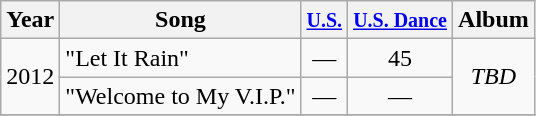<table class="wikitable">
<tr>
<th text-align:center;width:40px;">Year</th>
<th text-align:left;">Song</th>
<th text-align:center;width:30px;"><small><a href='#'>U.S.</a></small></th>
<th text-align:center;width:30px;"><small><a href='#'>U.S. Dance</a></small></th>
<th text-align:left;">Album</th>
</tr>
<tr>
<td style="text-align:center;" rowspan="2">2012</td>
<td text-align:left;">"Let It Rain"</td>
<td style="text-align:center;">—</td>
<td style="text-align:center;">45</td>
<td style="text-align:center;" rowspan="2"><em>TBD</em></td>
</tr>
<tr>
<td style="text-align:left;">"Welcome to My V.I.P."</td>
<td style="text-align:center;">—</td>
<td style="text-align:center;">—</td>
</tr>
<tr>
</tr>
</table>
